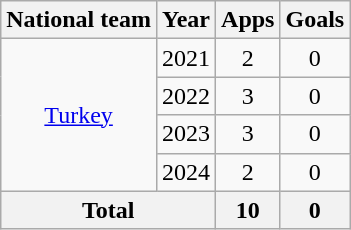<table class="wikitable" style="text-align: center;">
<tr>
<th>National team</th>
<th>Year</th>
<th>Apps</th>
<th>Goals</th>
</tr>
<tr>
<td rowspan="4"><a href='#'>Turkey</a></td>
<td>2021</td>
<td>2</td>
<td>0</td>
</tr>
<tr>
<td>2022</td>
<td>3</td>
<td>0</td>
</tr>
<tr>
<td>2023</td>
<td>3</td>
<td>0</td>
</tr>
<tr>
<td>2024</td>
<td>2</td>
<td>0</td>
</tr>
<tr>
<th colspan="2">Total</th>
<th>10</th>
<th>0</th>
</tr>
</table>
